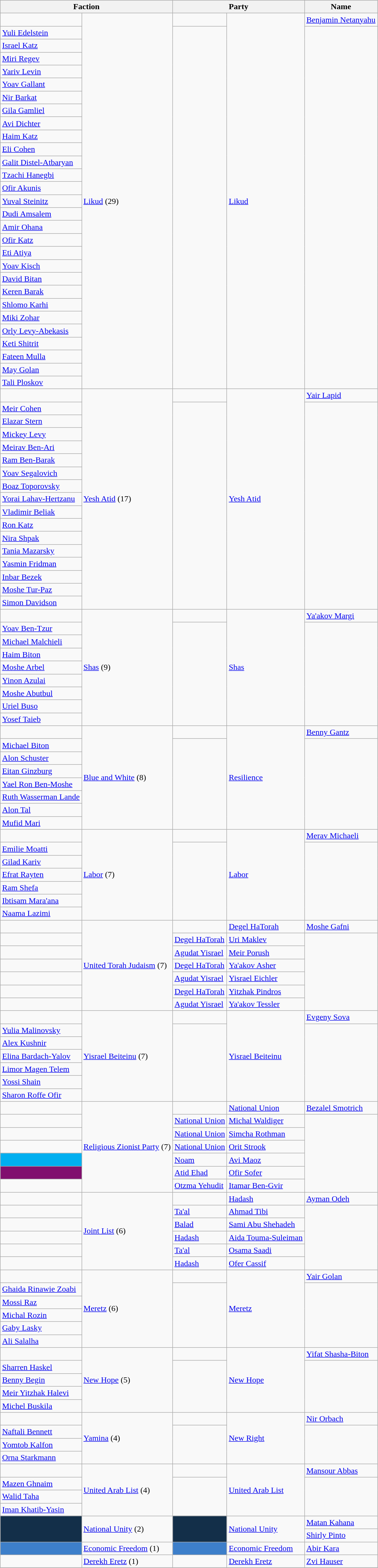<table class="wikitable sortable">
<tr>
<th colspan=2>Faction</th>
<th colspan=2>Party</th>
<th>Name</th>
</tr>
<tr>
<td bgcolor=></td>
<td rowspan=29><a href='#'>Likud</a> (29)</td>
<td bgcolor=></td>
<td rowspan=29><a href='#'>Likud</a></td>
<td><a href='#'>Benjamin Netanyahu</a></td>
</tr>
<tr>
<td><a href='#'>Yuli Edelstein</a></td>
</tr>
<tr>
<td><a href='#'>Israel Katz</a></td>
</tr>
<tr>
<td><a href='#'>Miri Regev</a></td>
</tr>
<tr>
<td><a href='#'>Yariv Levin</a></td>
</tr>
<tr>
<td><a href='#'>Yoav Gallant</a></td>
</tr>
<tr>
<td><a href='#'>Nir Barkat</a></td>
</tr>
<tr>
<td><a href='#'>Gila Gamliel</a></td>
</tr>
<tr>
<td><a href='#'>Avi Dichter</a></td>
</tr>
<tr>
<td><a href='#'>Haim Katz</a></td>
</tr>
<tr>
<td><a href='#'>Eli Cohen</a></td>
</tr>
<tr>
<td><a href='#'>Galit Distel-Atbaryan</a></td>
</tr>
<tr>
<td><a href='#'>Tzachi Hanegbi</a></td>
</tr>
<tr>
<td><a href='#'>Ofir Akunis</a></td>
</tr>
<tr>
<td><a href='#'>Yuval Steinitz</a></td>
</tr>
<tr>
<td><a href='#'>Dudi Amsalem</a></td>
</tr>
<tr>
<td><a href='#'>Amir Ohana</a></td>
</tr>
<tr>
<td><a href='#'>Ofir Katz</a></td>
</tr>
<tr>
<td><a href='#'>Eti Atiya</a></td>
</tr>
<tr>
<td><a href='#'>Yoav Kisch</a></td>
</tr>
<tr>
<td><a href='#'>David Bitan</a></td>
</tr>
<tr>
<td><a href='#'>Keren Barak</a></td>
</tr>
<tr>
<td><a href='#'>Shlomo Karhi</a></td>
</tr>
<tr>
<td><a href='#'>Miki Zohar</a></td>
</tr>
<tr>
<td><a href='#'>Orly Levy-Abekasis</a></td>
</tr>
<tr>
<td><a href='#'>Keti Shitrit</a></td>
</tr>
<tr>
<td><a href='#'>Fateen Mulla</a></td>
</tr>
<tr>
<td><a href='#'>May Golan</a></td>
</tr>
<tr>
<td><a href='#'>Tali Ploskov</a></td>
</tr>
<tr>
<td bgcolor=></td>
<td rowspan=17><a href='#'>Yesh Atid</a> (17)</td>
<td bgcolor=></td>
<td rowspan=17><a href='#'>Yesh Atid</a></td>
<td><a href='#'>Yair Lapid</a></td>
</tr>
<tr>
<td><a href='#'>Meir Cohen</a></td>
</tr>
<tr>
<td><a href='#'>Elazar Stern</a></td>
</tr>
<tr>
<td><a href='#'>Mickey Levy</a></td>
</tr>
<tr>
<td><a href='#'>Meirav Ben-Ari</a></td>
</tr>
<tr>
<td><a href='#'>Ram Ben-Barak</a></td>
</tr>
<tr>
<td><a href='#'>Yoav Segalovich</a></td>
</tr>
<tr>
<td><a href='#'>Boaz Toporovsky</a></td>
</tr>
<tr>
<td><a href='#'>Yorai Lahav-Hertzanu</a></td>
</tr>
<tr>
<td><a href='#'>Vladimir Beliak</a></td>
</tr>
<tr>
<td><a href='#'>Ron Katz</a></td>
</tr>
<tr>
<td><a href='#'>Nira Shpak</a></td>
</tr>
<tr>
<td><a href='#'>Tania Mazarsky</a></td>
</tr>
<tr>
<td><a href='#'>Yasmin Fridman</a></td>
</tr>
<tr>
<td><a href='#'>Inbar Bezek</a></td>
</tr>
<tr>
<td><a href='#'>Moshe Tur-Paz</a></td>
</tr>
<tr>
<td><a href='#'>Simon Davidson</a></td>
</tr>
<tr>
<td bgcolor=></td>
<td rowspan=9><a href='#'>Shas</a> (9)</td>
<td bgcolor=></td>
<td rowspan=9><a href='#'>Shas</a></td>
<td><a href='#'>Ya'akov Margi</a></td>
</tr>
<tr>
<td><a href='#'>Yoav Ben-Tzur</a></td>
</tr>
<tr>
<td><a href='#'>Michael Malchieli</a></td>
</tr>
<tr>
<td><a href='#'>Haim Biton</a></td>
</tr>
<tr>
<td><a href='#'>Moshe Arbel</a></td>
</tr>
<tr>
<td><a href='#'>Yinon Azulai</a></td>
</tr>
<tr>
<td><a href='#'>Moshe Abutbul</a></td>
</tr>
<tr>
<td><a href='#'>Uriel Buso</a></td>
</tr>
<tr>
<td><a href='#'>Yosef Taieb</a></td>
</tr>
<tr>
<td bgcolor=></td>
<td rowspan=8><a href='#'>Blue and White</a> (8)</td>
<td bgcolor=></td>
<td rowspan=8><a href='#'>Resilience</a></td>
<td><a href='#'>Benny Gantz</a></td>
</tr>
<tr>
<td><a href='#'>Michael Biton</a></td>
</tr>
<tr>
<td><a href='#'>Alon Schuster</a></td>
</tr>
<tr>
<td><a href='#'>Eitan Ginzburg</a></td>
</tr>
<tr>
<td><a href='#'>Yael Ron Ben-Moshe</a></td>
</tr>
<tr>
<td><a href='#'>Ruth Wasserman Lande</a></td>
</tr>
<tr>
<td><a href='#'>Alon Tal</a></td>
</tr>
<tr>
<td><a href='#'>Mufid Mari</a></td>
</tr>
<tr>
<td bgcolor=></td>
<td rowspan=7><a href='#'>Labor</a> (7)</td>
<td bgcolor=></td>
<td rowspan=7><a href='#'>Labor</a></td>
<td><a href='#'>Merav Michaeli</a></td>
</tr>
<tr>
<td><a href='#'>Emilie Moatti</a></td>
</tr>
<tr>
<td><a href='#'>Gilad Kariv</a></td>
</tr>
<tr>
<td><a href='#'>Efrat Rayten</a></td>
</tr>
<tr>
<td><a href='#'>Ram Shefa</a></td>
</tr>
<tr>
<td><a href='#'>Ibtisam Mara'ana</a></td>
</tr>
<tr>
<td><a href='#'>Naama Lazimi</a></td>
</tr>
<tr>
<td bgcolor=></td>
<td rowspan=7><a href='#'>United Torah Judaism</a> (7)</td>
<td bgcolor=></td>
<td><a href='#'>Degel HaTorah</a></td>
<td><a href='#'>Moshe Gafni</a></td>
</tr>
<tr>
<td bgcolor=></td>
<td><a href='#'>Degel HaTorah</a></td>
<td><a href='#'>Uri Maklev</a></td>
</tr>
<tr>
<td bgcolor=></td>
<td><a href='#'>Agudat Yisrael</a></td>
<td><a href='#'>Meir Porush</a></td>
</tr>
<tr>
<td bgcolor=></td>
<td><a href='#'>Degel HaTorah</a></td>
<td><a href='#'>Ya'akov Asher</a></td>
</tr>
<tr>
<td bgcolor=></td>
<td><a href='#'>Agudat Yisrael</a></td>
<td><a href='#'>Yisrael Eichler</a></td>
</tr>
<tr>
<td bgcolor=></td>
<td><a href='#'>Degel HaTorah</a></td>
<td><a href='#'>Yitzhak Pindros</a></td>
</tr>
<tr>
<td bgcolor=></td>
<td><a href='#'>Agudat Yisrael</a></td>
<td><a href='#'>Ya'akov Tessler</a></td>
</tr>
<tr>
<td bgcolor=></td>
<td rowspan=7><a href='#'>Yisrael Beiteinu</a> (7)</td>
<td bgcolor=></td>
<td rowspan=7><a href='#'>Yisrael Beiteinu</a></td>
<td><a href='#'>Evgeny Sova</a></td>
</tr>
<tr>
<td><a href='#'>Yulia Malinovsky</a></td>
</tr>
<tr>
<td><a href='#'>Alex Kushnir</a></td>
</tr>
<tr>
<td><a href='#'>Elina Bardach-Yalov</a></td>
</tr>
<tr>
<td><a href='#'>Limor Magen Telem</a></td>
</tr>
<tr>
<td><a href='#'>Yossi Shain</a></td>
</tr>
<tr>
<td><a href='#'>Sharon Roffe Ofir</a></td>
</tr>
<tr>
<td bgcolor=></td>
<td rowspan=7><a href='#'>Religious Zionist Party</a> (7)</td>
<td bgcolor=></td>
<td><a href='#'>National Union</a></td>
<td><a href='#'>Bezalel Smotrich</a></td>
</tr>
<tr>
<td bgcolor=></td>
<td><a href='#'>National Union</a></td>
<td><a href='#'>Michal Waldiger</a></td>
</tr>
<tr>
<td bgcolor=></td>
<td><a href='#'>National Union</a></td>
<td><a href='#'>Simcha Rothman</a></td>
</tr>
<tr>
<td bgcolor=></td>
<td><a href='#'>National Union</a></td>
<td><a href='#'>Orit Strook</a></td>
</tr>
<tr>
<td bgcolor=#01AFF0></td>
<td><a href='#'>Noam</a></td>
<td><a href='#'>Avi Maoz</a></td>
</tr>
<tr>
<td bgcolor=#810F6E></td>
<td><a href='#'>Atid Ehad</a></td>
<td><a href='#'>Ofir Sofer</a></td>
</tr>
<tr>
<td bgcolor=></td>
<td><a href='#'>Otzma Yehudit</a></td>
<td><a href='#'>Itamar Ben-Gvir</a></td>
</tr>
<tr>
<td bgcolor=></td>
<td rowspan=6><a href='#'>Joint List</a> (6)</td>
<td bgcolor=></td>
<td><a href='#'>Hadash</a></td>
<td><a href='#'>Ayman Odeh</a></td>
</tr>
<tr>
<td bgcolor=></td>
<td><a href='#'>Ta'al</a></td>
<td><a href='#'>Ahmad Tibi</a></td>
</tr>
<tr>
<td bgcolor=></td>
<td><a href='#'>Balad</a></td>
<td><a href='#'>Sami Abu Shehadeh</a></td>
</tr>
<tr>
<td bgcolor=></td>
<td><a href='#'>Hadash</a></td>
<td><a href='#'>Aida Touma-Suleiman</a></td>
</tr>
<tr>
<td bgcolor=></td>
<td><a href='#'>Ta'al</a></td>
<td><a href='#'>Osama Saadi</a></td>
</tr>
<tr>
<td bgcolor=></td>
<td><a href='#'>Hadash</a></td>
<td><a href='#'>Ofer Cassif</a></td>
</tr>
<tr>
<td bgcolor=></td>
<td rowspan=6><a href='#'>Meretz</a> (6)</td>
<td bgcolor=></td>
<td rowspan=6><a href='#'>Meretz</a></td>
<td><a href='#'>Yair Golan</a></td>
</tr>
<tr>
<td><a href='#'>Ghaida Rinawie Zoabi</a></td>
</tr>
<tr>
<td><a href='#'>Mossi Raz</a></td>
</tr>
<tr>
<td><a href='#'>Michal Rozin</a></td>
</tr>
<tr>
<td><a href='#'>Gaby Lasky</a></td>
</tr>
<tr>
<td><a href='#'>Ali Salalha</a></td>
</tr>
<tr>
<td bgcolor=></td>
<td rowspan=5><a href='#'>New Hope</a> (5)</td>
<td bgcolor=></td>
<td rowspan=5><a href='#'>New Hope</a></td>
<td><a href='#'>Yifat Shasha-Biton</a></td>
</tr>
<tr>
<td><a href='#'>Sharren Haskel</a></td>
</tr>
<tr>
<td><a href='#'>Benny Begin</a></td>
</tr>
<tr>
<td><a href='#'>Meir Yitzhak Halevi</a></td>
</tr>
<tr>
<td><a href='#'>Michel Buskila</a></td>
</tr>
<tr>
<td bgcolor=></td>
<td rowspan=4><a href='#'>Yamina</a> (4)</td>
<td bgcolor=></td>
<td rowspan=4><a href='#'>New Right</a></td>
<td><a href='#'>Nir Orbach</a></td>
</tr>
<tr>
<td><a href='#'>Naftali Bennett</a></td>
</tr>
<tr>
<td><a href='#'>Yomtob Kalfon</a></td>
</tr>
<tr>
<td><a href='#'>Orna Starkmann</a></td>
</tr>
<tr>
<td bgcolor=></td>
<td rowspan=4><a href='#'>United Arab List</a> (4)</td>
<td bgcolor=></td>
<td rowspan=4><a href='#'>United Arab List</a></td>
<td><a href='#'>Mansour Abbas</a></td>
</tr>
<tr>
<td><a href='#'>Mazen Ghnaim</a></td>
</tr>
<tr>
<td><a href='#'>Walid Taha</a></td>
</tr>
<tr>
<td><a href='#'>Iman Khatib-Yasin</a></td>
</tr>
<tr>
<td bgcolor=#132F49 rowspan=2></td>
<td rowspan=2><a href='#'>National Unity</a> (2)</td>
<td bgcolor=#132F49 rowspan=2></td>
<td rowspan=2><a href='#'>National Unity</a></td>
<td><a href='#'>Matan Kahana</a></td>
</tr>
<tr>
<td><a href='#'>Shirly Pinto</a></td>
</tr>
<tr>
<td bgcolor=#3D7FCA rowspan=1></td>
<td rowspan=1><a href='#'>Economic Freedom</a> (1)</td>
<td bgcolor=#3D7FCA></td>
<td><a href='#'>Economic Freedom</a></td>
<td><a href='#'>Abir Kara</a></td>
</tr>
<tr>
<td bgcolor=></td>
<td rowspan=1><a href='#'>Derekh Eretz</a> (1)</td>
<td bgcolor=></td>
<td><a href='#'>Derekh Eretz</a></td>
<td><a href='#'>Zvi Hauser</a></td>
</tr>
<tr>
</tr>
</table>
